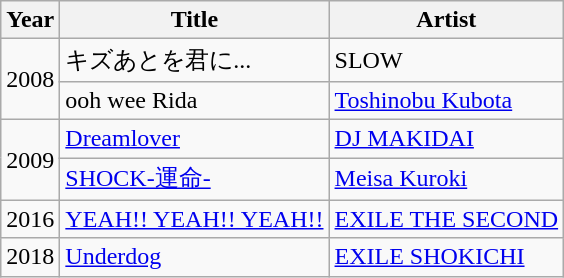<table class="wikitable">
<tr>
<th>Year</th>
<th>Title</th>
<th>Artist</th>
</tr>
<tr>
<td rowspan="2">2008</td>
<td>キズあとを君に...</td>
<td>SLOW</td>
</tr>
<tr>
<td>ooh wee Rida</td>
<td><a href='#'>Toshinobu Kubota</a></td>
</tr>
<tr>
<td rowspan="2">2009</td>
<td><a href='#'>Dreamlover</a></td>
<td><a href='#'>DJ MAKIDAI</a></td>
</tr>
<tr>
<td><a href='#'>SHOCK-運命-</a></td>
<td><a href='#'>Meisa Kuroki</a></td>
</tr>
<tr>
<td>2016</td>
<td><a href='#'>YEAH!! YEAH!! YEAH!!</a></td>
<td><a href='#'>EXILE THE SECOND</a></td>
</tr>
<tr>
<td>2018</td>
<td><a href='#'>Underdog</a></td>
<td><a href='#'>EXILE SHOKICHI</a></td>
</tr>
</table>
